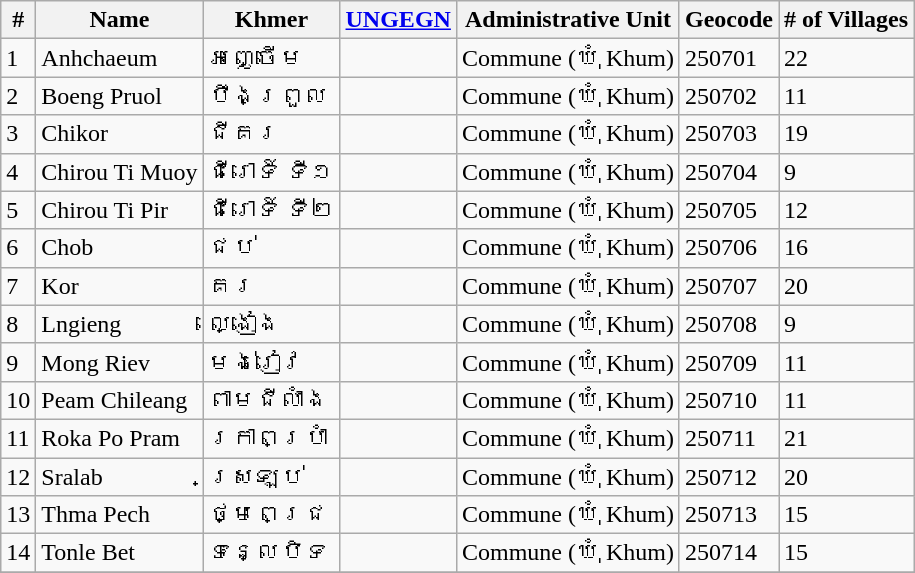<table class="wikitable sortable">
<tr>
<th>#</th>
<th>Name</th>
<th>Khmer</th>
<th><a href='#'>UNGEGN</a></th>
<th>Administrative Unit</th>
<th>Geocode</th>
<th># of Villages</th>
</tr>
<tr>
<td>1</td>
<td>Anhchaeum</td>
<td>អញ្ចើម</td>
<td></td>
<td>Commune (ឃុំ Khum)</td>
<td>250701</td>
<td>22</td>
</tr>
<tr>
<td>2</td>
<td>Boeng Pruol</td>
<td>បឹងព្រួល</td>
<td></td>
<td>Commune (ឃុំ Khum)</td>
<td>250702</td>
<td>11</td>
</tr>
<tr>
<td>3</td>
<td>Chikor</td>
<td>ជីគរ</td>
<td></td>
<td>Commune (ឃុំ Khum)</td>
<td>250703</td>
<td>19</td>
</tr>
<tr>
<td>4</td>
<td>Chirou Ti Muoy</td>
<td>ជីរោទ៍ ទី១</td>
<td></td>
<td>Commune (ឃុំ Khum)</td>
<td>250704</td>
<td>9</td>
</tr>
<tr>
<td>5</td>
<td>Chirou Ti Pir</td>
<td>ជីរោទ៍ ទី២</td>
<td></td>
<td>Commune (ឃុំ Khum)</td>
<td>250705</td>
<td>12</td>
</tr>
<tr>
<td>6</td>
<td>Chob</td>
<td>ជប់</td>
<td></td>
<td>Commune (ឃុំ Khum)</td>
<td>250706</td>
<td>16</td>
</tr>
<tr>
<td>7</td>
<td>Kor</td>
<td>គរ</td>
<td></td>
<td>Commune (ឃុំ Khum)</td>
<td>250707</td>
<td>20</td>
</tr>
<tr>
<td>8</td>
<td>Lngieng</td>
<td>ល្ងៀង</td>
<td></td>
<td>Commune (ឃុំ Khum)</td>
<td>250708</td>
<td>9</td>
</tr>
<tr>
<td>9</td>
<td>Mong Riev</td>
<td>មង់រៀវ</td>
<td></td>
<td>Commune (ឃុំ Khum)</td>
<td>250709</td>
<td>11</td>
</tr>
<tr>
<td>10</td>
<td>Peam Chileang</td>
<td>ពាមជីលាំង</td>
<td></td>
<td>Commune (ឃុំ Khum)</td>
<td>250710</td>
<td>11</td>
</tr>
<tr>
<td>11</td>
<td>Roka Po Pram</td>
<td>រកាពប្រាំ</td>
<td></td>
<td>Commune (ឃុំ Khum)</td>
<td>250711</td>
<td>21</td>
</tr>
<tr>
<td>12</td>
<td>Sralab</td>
<td>ស្រឡប់</td>
<td></td>
<td>Commune (ឃុំ Khum)</td>
<td>250712</td>
<td>20</td>
</tr>
<tr>
<td>13</td>
<td>Thma Pech</td>
<td>ថ្មពេជ្រ</td>
<td></td>
<td>Commune (ឃុំ Khum)</td>
<td>250713</td>
<td>15</td>
</tr>
<tr>
<td>14</td>
<td>Tonle Bet</td>
<td>ទន្លេបិទ</td>
<td></td>
<td>Commune (ឃុំ Khum)</td>
<td>250714</td>
<td>15</td>
</tr>
<tr>
</tr>
</table>
